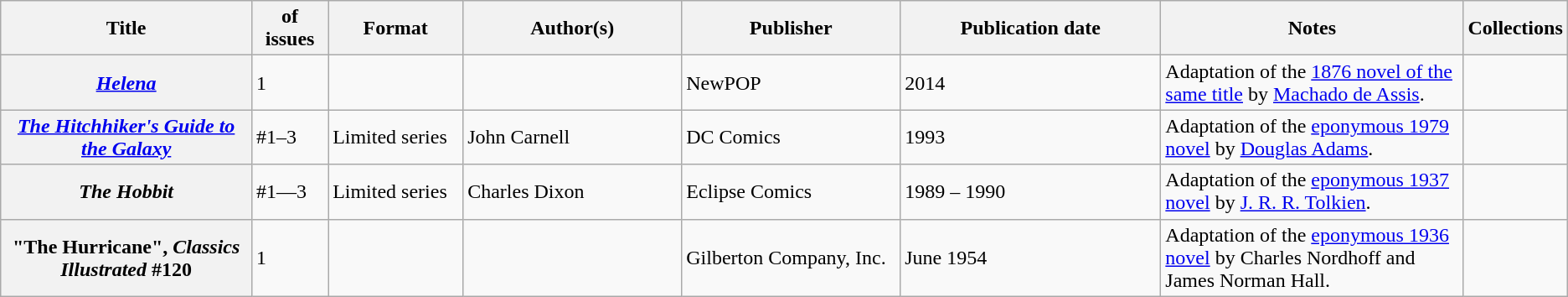<table class="wikitable">
<tr>
<th>Title</th>
<th style="width:40pt"> of issues</th>
<th style="width:75pt">Format</th>
<th style="width:125pt">Author(s)</th>
<th style="width:125pt">Publisher</th>
<th style="width:150pt">Publication date</th>
<th style="width:175pt">Notes</th>
<th>Collections</th>
</tr>
<tr>
<th><em><a href='#'>Helena</a></em></th>
<td>1</td>
<td></td>
<td></td>
<td>NewPOP</td>
<td>2014</td>
<td>Adaptation of the <a href='#'>1876 novel of the same title</a> by <a href='#'>Machado de Assis</a>.</td>
<td></td>
</tr>
<tr>
<th><em><a href='#'>The Hitchhiker's Guide to the Galaxy</a></em></th>
<td>#1–3</td>
<td>Limited series</td>
<td>John Carnell</td>
<td>DC Comics</td>
<td>1993</td>
<td>Adaptation of the <a href='#'>eponymous 1979 novel</a> by <a href='#'>Douglas Adams</a>.</td>
<td></td>
</tr>
<tr>
<th><em>The Hobbit</em></th>
<td>#1—3</td>
<td>Limited series</td>
<td>Charles Dixon</td>
<td>Eclipse Comics</td>
<td>1989 – 1990</td>
<td>Adaptation of the <a href='#'>eponymous 1937 novel</a> by <a href='#'>J. R. R. Tolkien</a>.</td>
<td></td>
</tr>
<tr>
<th>"The Hurricane", <em>Classics Illustrated</em> #120</th>
<td>1</td>
<td></td>
<td></td>
<td>Gilberton Company, Inc.</td>
<td>June 1954</td>
<td>Adaptation of the <a href='#'>eponymous 1936 novel</a> by Charles Nordhoff and James Norman Hall.</td>
<td></td>
</tr>
</table>
